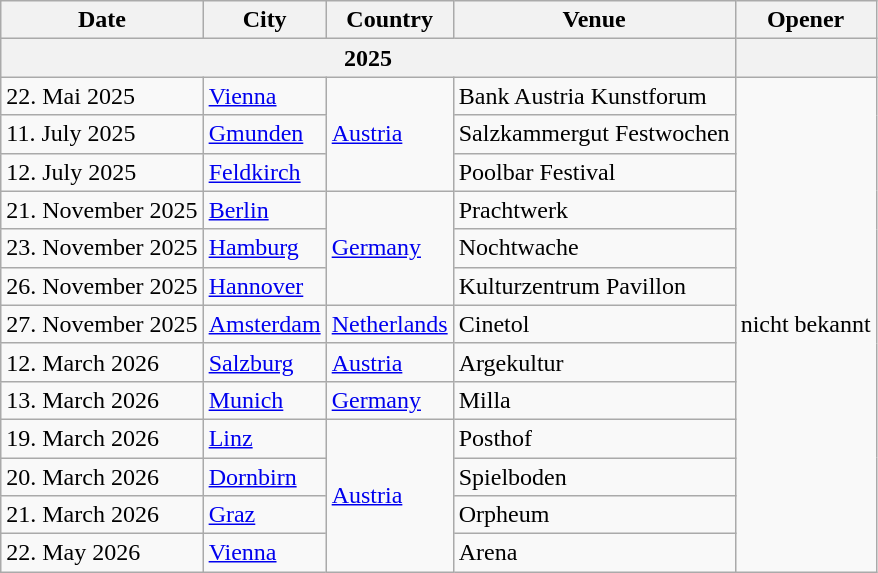<table class="wikitable">
<tr>
<th>Date</th>
<th>City</th>
<th>Country</th>
<th>Venue</th>
<th>Opener</th>
</tr>
<tr>
<th colspan="4">2025</th>
<th></th>
</tr>
<tr>
<td>22. Mai 2025</td>
<td><a href='#'>Vienna</a></td>
<td rowspan="3"><a href='#'>Austria</a></td>
<td>Bank Austria Kunstforum</td>
<td rowspan="13">nicht bekannt</td>
</tr>
<tr>
<td>11. July 2025</td>
<td><a href='#'>Gmunden</a></td>
<td>Salzkammergut Festwochen</td>
</tr>
<tr>
<td>12. July 2025</td>
<td><a href='#'>Feldkirch</a></td>
<td>Poolbar Festival</td>
</tr>
<tr>
<td>21. November 2025</td>
<td><a href='#'>Berlin</a></td>
<td rowspan="3"><a href='#'>Germany</a></td>
<td>Prachtwerk</td>
</tr>
<tr>
<td>23. November 2025</td>
<td><a href='#'>Hamburg</a></td>
<td>Nochtwache</td>
</tr>
<tr>
<td>26. November 2025</td>
<td><a href='#'>Hannover</a></td>
<td>Kulturzentrum Pavillon</td>
</tr>
<tr>
<td>27. November 2025</td>
<td><a href='#'>Amsterdam</a></td>
<td><a href='#'>Netherlands</a></td>
<td>Cinetol</td>
</tr>
<tr>
<td>12. March 2026</td>
<td><a href='#'>Salzburg</a></td>
<td><a href='#'>Austria</a></td>
<td>Argekultur</td>
</tr>
<tr>
<td>13. March 2026</td>
<td><a href='#'>Munich</a></td>
<td><a href='#'>Germany</a></td>
<td>Milla</td>
</tr>
<tr>
<td>19. March 2026</td>
<td><a href='#'>Linz</a></td>
<td rowspan="4"><a href='#'>Austria</a></td>
<td>Posthof</td>
</tr>
<tr>
<td>20. March 2026</td>
<td><a href='#'>Dornbirn</a></td>
<td>Spielboden</td>
</tr>
<tr>
<td>21. March 2026</td>
<td><a href='#'>Graz</a></td>
<td>Orpheum</td>
</tr>
<tr>
<td>22. May 2026</td>
<td><a href='#'>Vienna</a></td>
<td>Arena</td>
</tr>
</table>
